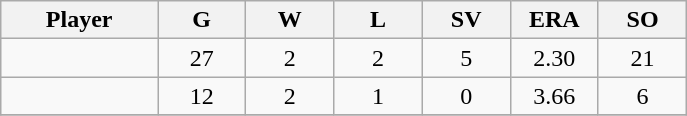<table class="wikitable sortable">
<tr>
<th bgcolor="#DDDDFF" width="16%">Player</th>
<th bgcolor="#DDDDFF" width="9%">G</th>
<th bgcolor="#DDDDFF" width="9%">W</th>
<th bgcolor="#DDDDFF" width="9%">L</th>
<th bgcolor="#DDDDFF" width="9%">SV</th>
<th bgcolor="#DDDDFF" width="9%">ERA</th>
<th bgcolor="#DDDDFF" width="9%">SO</th>
</tr>
<tr align="center">
<td></td>
<td>27</td>
<td>2</td>
<td>2</td>
<td>5</td>
<td>2.30</td>
<td>21</td>
</tr>
<tr align="center">
<td></td>
<td>12</td>
<td>2</td>
<td>1</td>
<td>0</td>
<td>3.66</td>
<td>6</td>
</tr>
<tr align="center">
</tr>
</table>
